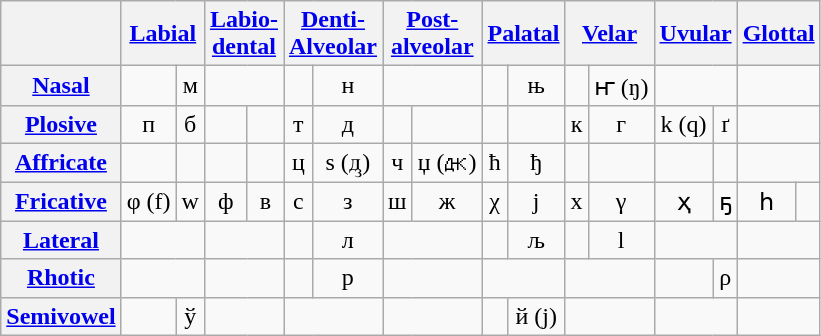<table class="wikitable">
<tr>
<th></th>
<th colspan=2><a href='#'>Labial</a></th>
<th colspan=2><a href='#'>Labio-<br>dental</a></th>
<th colspan=2><a href='#'>Denti-<br>Alveolar</a></th>
<th colspan=2><a href='#'>Post-<br>alveolar</a></th>
<th colspan=2><a href='#'>Palatal</a></th>
<th colspan=2><a href='#'>Velar</a></th>
<th colspan=2><a href='#'>Uvular</a></th>
<th colspan=2><a href='#'>Glottal</a></th>
</tr>
<tr align=center>
<th><a href='#'>Nasal</a></th>
<td></td>
<td>м</td>
<td colspan=2></td>
<td></td>
<td>н</td>
<td colspan=2></td>
<td></td>
<td>њ</td>
<td></td>
<td>ҥ (ŋ)</td>
<td colspan=2></td>
<td colspan=2></td>
</tr>
<tr align=center>
<th><a href='#'>Plosive</a></th>
<td>п</td>
<td>б</td>
<td></td>
<td></td>
<td>т</td>
<td>д</td>
<td></td>
<td></td>
<td></td>
<td></td>
<td>к</td>
<td>г</td>
<td>k (q)</td>
<td>ґ</td>
<td colspan=2></td>
</tr>
<tr align=center>
<th><a href='#'>Affricate</a></th>
<td></td>
<td></td>
<td></td>
<td></td>
<td>ц</td>
<td>ѕ (ꚉ)</td>
<td>ч</td>
<td>џ (ԫ)</td>
<td>ћ</td>
<td>ђ</td>
<td></td>
<td></td>
<td></td>
<td></td>
<td colspan=2></td>
</tr>
<tr align=center>
<th><a href='#'>Fricative</a></th>
<td>φ (f)</td>
<td>w</td>
<td>ф</td>
<td>в</td>
<td>с</td>
<td>з</td>
<td>ш</td>
<td>ж</td>
<td>χ</td>
<td>j</td>
<td>х</td>
<td>γ</td>
<td>ҳ</td>
<td>ҕ</td>
<td>һ</td>
<td></td>
</tr>
<tr align=center>
<th><a href='#'>Lateral</a></th>
<td colspan=2></td>
<td colspan=2></td>
<td></td>
<td>л</td>
<td colspan=2></td>
<td></td>
<td>љ</td>
<td></td>
<td>l</td>
<td colspan=2></td>
<td colspan=2></td>
</tr>
<tr align=center>
<th><a href='#'>Rhotic</a></th>
<td colspan=2></td>
<td colspan=2></td>
<td></td>
<td>р</td>
<td colspan=2></td>
<td colspan=2></td>
<td colspan=2></td>
<td></td>
<td>ρ</td>
<td colspan=2></td>
</tr>
<tr align=center>
<th><a href='#'>Semivowel</a></th>
<td></td>
<td>ў</td>
<td colspan=2></td>
<td colspan=2></td>
<td colspan=2></td>
<td></td>
<td>й (j)</td>
<td colspan=2></td>
<td colspan=2></td>
<td colspan=2></td>
</tr>
</table>
